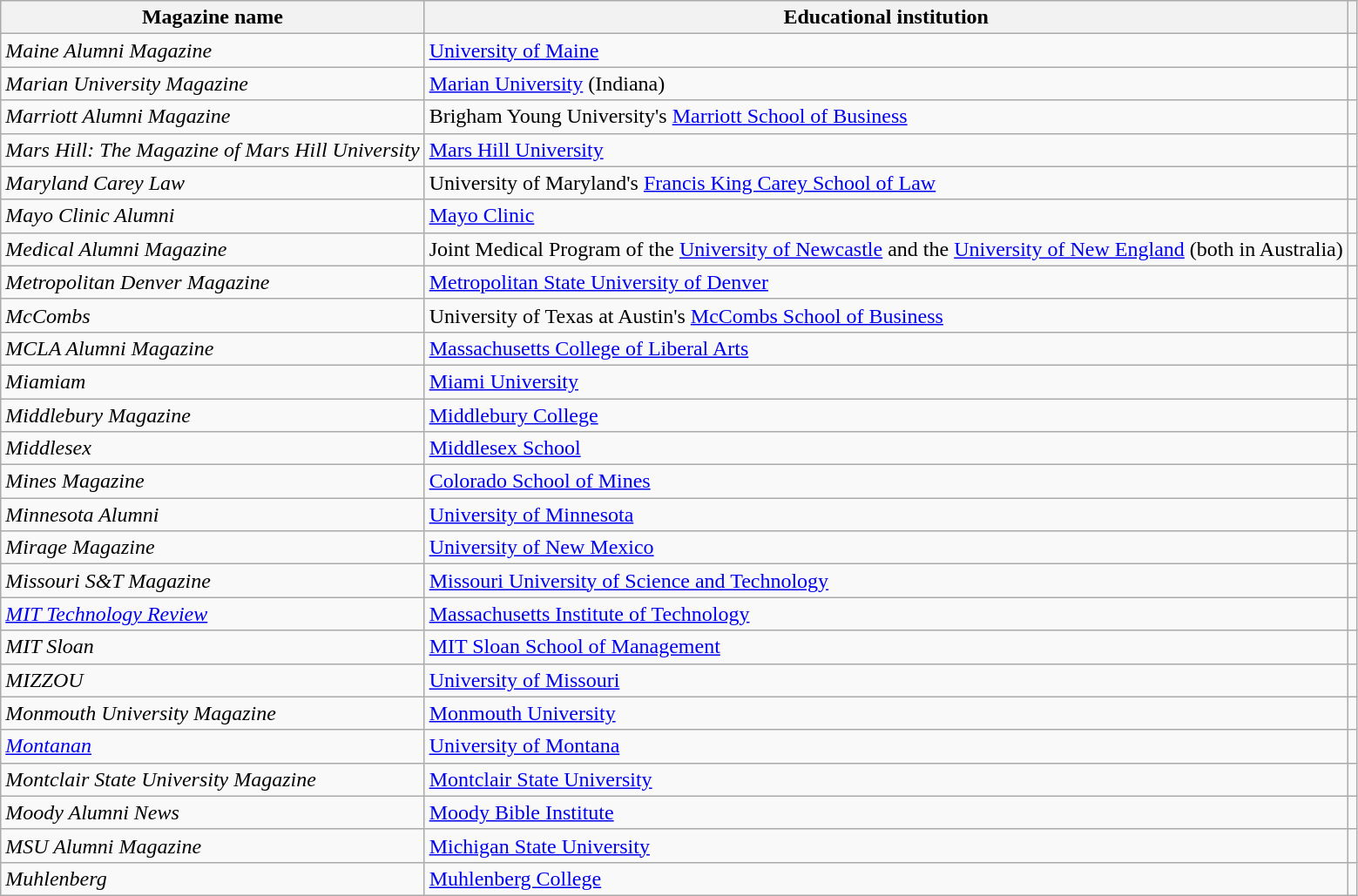<table class="wikitable">
<tr>
<th>Magazine name</th>
<th>Educational institution</th>
<th></th>
</tr>
<tr>
<td><em>Maine Alumni Magazine</em></td>
<td><a href='#'>University of Maine</a></td>
<td></td>
</tr>
<tr>
<td><em>Marian University Magazine</em></td>
<td><a href='#'>Marian University</a> (Indiana)</td>
<td></td>
</tr>
<tr>
<td><em>Marriott Alumni Magazine</em></td>
<td>Brigham Young University's <a href='#'>Marriott School of Business</a></td>
<td></td>
</tr>
<tr>
<td><em>Mars Hill: The Magazine of Mars Hill University</em></td>
<td><a href='#'>Mars Hill University</a></td>
<td></td>
</tr>
<tr>
<td><em>Maryland Carey Law</em></td>
<td>University of Maryland's <a href='#'>Francis King Carey School of Law</a></td>
<td></td>
</tr>
<tr>
<td><em>Mayo Clinic Alumni</em></td>
<td><a href='#'>Mayo Clinic</a></td>
<td></td>
</tr>
<tr>
<td><em>Medical Alumni Magazine</em></td>
<td>Joint Medical Program of the <a href='#'>University of Newcastle</a> and the <a href='#'>University of New England</a> (both in Australia)</td>
<td></td>
</tr>
<tr>
<td><em>Metropolitan Denver Magazine</em></td>
<td><a href='#'>Metropolitan State University of Denver</a></td>
<td></td>
</tr>
<tr>
<td><em>McCombs</em></td>
<td>University of Texas at Austin's <a href='#'>McCombs School of Business</a></td>
<td></td>
</tr>
<tr>
<td><em>MCLA Alumni Magazine</em></td>
<td><a href='#'>Massachusetts College of Liberal Arts</a></td>
<td></td>
</tr>
<tr>
<td><em>Miamiam</em></td>
<td><a href='#'>Miami University</a></td>
<td></td>
</tr>
<tr>
<td><em>Middlebury Magazine</em></td>
<td><a href='#'>Middlebury College</a></td>
<td></td>
</tr>
<tr>
<td><em>Middlesex</em></td>
<td><a href='#'>Middlesex School</a></td>
<td></td>
</tr>
<tr>
<td><em>Mines Magazine</em></td>
<td><a href='#'>Colorado School of Mines</a></td>
<td></td>
</tr>
<tr>
<td><em>Minnesota Alumni</em></td>
<td><a href='#'>University of Minnesota</a></td>
<td></td>
</tr>
<tr>
<td><em>Mirage Magazine</em></td>
<td><a href='#'>University of New Mexico</a></td>
<td></td>
</tr>
<tr>
<td><em>Missouri S&T Magazine</em></td>
<td><a href='#'>Missouri University of Science and Technology</a></td>
<td></td>
</tr>
<tr>
<td><em><a href='#'>MIT Technology Review</a></em></td>
<td><a href='#'>Massachusetts Institute of Technology</a></td>
</tr>
<tr>
<td><em>MIT Sloan</em></td>
<td><a href='#'>MIT Sloan School of Management</a></td>
<td></td>
</tr>
<tr>
<td><em>MIZZOU</em></td>
<td><a href='#'>University of Missouri</a></td>
<td></td>
</tr>
<tr>
<td><em>Monmouth University Magazine</em></td>
<td><a href='#'>Monmouth University</a></td>
<td></td>
</tr>
<tr>
<td><em><a href='#'>Montanan</a></em></td>
<td><a href='#'>University of Montana</a></td>
<td></td>
</tr>
<tr>
<td><em>Montclair State University Magazine</em></td>
<td><a href='#'>Montclair State University</a></td>
<td></td>
</tr>
<tr>
<td><em>Moody Alumni News</em></td>
<td><a href='#'>Moody Bible Institute</a></td>
<td></td>
</tr>
<tr>
<td><em>MSU Alumni Magazine</em></td>
<td><a href='#'>Michigan State University</a></td>
<td></td>
</tr>
<tr>
<td><em>Muhlenberg</em></td>
<td><a href='#'>Muhlenberg College</a></td>
<td></td>
</tr>
</table>
